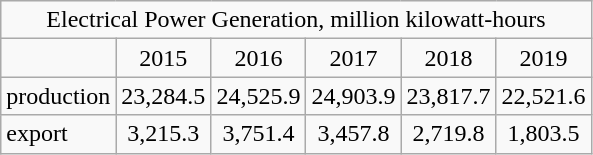<table class="wikitable">
<tr>
<td colspan="6" align="center">Electrical Power Generation, million kilowatt-hours</td>
</tr>
<tr>
<td></td>
<td align="center">2015</td>
<td align="center">2016</td>
<td align="center">2017</td>
<td align="center">2018</td>
<td align="center">2019</td>
</tr>
<tr>
<td>production</td>
<td align="center">23,284.5</td>
<td align="center">24,525.9</td>
<td align="center">24,903.9</td>
<td align="center">23,817.7</td>
<td align="center">22,521.6</td>
</tr>
<tr>
<td>export</td>
<td align="center">3,215.3</td>
<td align="center">3,751.4</td>
<td align="center">3,457.8</td>
<td align="center">2,719.8</td>
<td align="center">1,803.5</td>
</tr>
</table>
